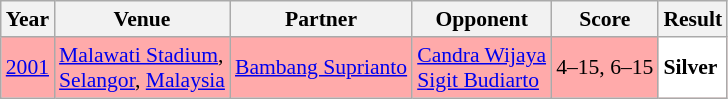<table class="sortable wikitable" style="font-size: 90%">
<tr>
<th>Year</th>
<th>Venue</th>
<th>Partner</th>
<th>Opponent</th>
<th>Score</th>
<th>Result</th>
</tr>
<tr style="background:#FFAAAA">
<td align="center"><a href='#'>2001</a></td>
<td align="left"><a href='#'>Malawati Stadium</a>,<br><a href='#'>Selangor</a>, <a href='#'>Malaysia</a></td>
<td align="left"> <a href='#'>Bambang Suprianto</a></td>
<td align="left"> <a href='#'>Candra Wijaya</a> <br>  <a href='#'>Sigit Budiarto</a></td>
<td align="left">4–15, 6–15</td>
<td style="text-align:left; background:white"> <strong>Silver</strong></td>
</tr>
</table>
